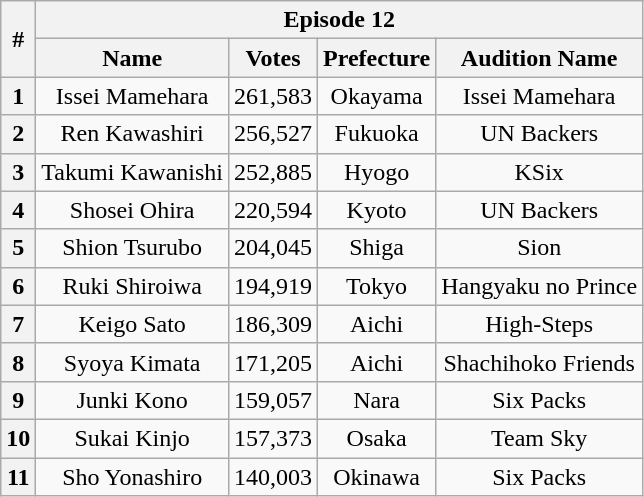<table class="wikitable sortable" style="text-align:center">
<tr>
<th scope="col" rowspan="2">#</th>
<th scope="col" colspan="4">Episode 12 </th>
</tr>
<tr>
<th scope="col">Name</th>
<th scope="col">Votes</th>
<th scope="col">Prefecture</th>
<th scope="col">Audition Name</th>
</tr>
<tr>
<th scope="row">1</th>
<td>Issei Mamehara</td>
<td>261,583</td>
<td>Okayama</td>
<td>Issei Mamehara</td>
</tr>
<tr>
<th scope="row">2</th>
<td>Ren Kawashiri</td>
<td>256,527</td>
<td>Fukuoka</td>
<td>UN Backers</td>
</tr>
<tr>
<th scope="row">3</th>
<td>Takumi Kawanishi</td>
<td>252,885</td>
<td>Hyogo</td>
<td>KSix</td>
</tr>
<tr>
<th scope="row">4</th>
<td>Shosei Ohira</td>
<td>220,594</td>
<td>Kyoto</td>
<td>UN Backers</td>
</tr>
<tr>
<th scope="row">5</th>
<td>Shion Tsurubo</td>
<td>204,045</td>
<td>Shiga</td>
<td>Sion</td>
</tr>
<tr>
<th scope="row">6</th>
<td>Ruki Shiroiwa</td>
<td>194,919</td>
<td>Tokyo</td>
<td>Hangyaku no Prince</td>
</tr>
<tr>
<th scope="row">7</th>
<td>Keigo Sato</td>
<td>186,309</td>
<td>Aichi</td>
<td>High-Steps</td>
</tr>
<tr>
<th scope="row">8</th>
<td>Syoya Kimata</td>
<td>171,205</td>
<td>Aichi</td>
<td>Shachihoko Friends</td>
</tr>
<tr>
<th scope="row">9</th>
<td>Junki Kono</td>
<td>159,057</td>
<td>Nara</td>
<td>Six Packs</td>
</tr>
<tr>
<th scope="row">10</th>
<td>Sukai Kinjo</td>
<td>157,373</td>
<td>Osaka</td>
<td>Team Sky</td>
</tr>
<tr>
<th scope="row">11</th>
<td>Sho Yonashiro</td>
<td>140,003</td>
<td>Okinawa</td>
<td>Six Packs</td>
</tr>
</table>
